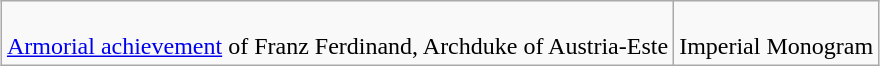<table class="wikitable" style="margin:1em auto; text-align:center;">
<tr>
<td><br><a href='#'>Armorial achievement</a> of Franz Ferdinand, Archduke of Austria-Este</td>
<td><br>Imperial Monogram</td>
</tr>
</table>
